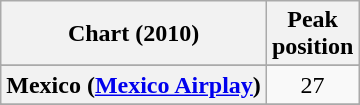<table class="wikitable sortable plainrowheaders" style="text-align:center">
<tr>
<th scope="col">Chart (2010)</th>
<th scope="col">Peak<br> position</th>
</tr>
<tr>
</tr>
<tr>
</tr>
<tr>
</tr>
<tr>
</tr>
<tr>
</tr>
<tr>
</tr>
<tr>
<th scope="row">Mexico (<a href='#'>Mexico Airplay</a>)</th>
<td>27</td>
</tr>
<tr>
</tr>
<tr>
</tr>
<tr>
</tr>
<tr>
</tr>
<tr>
</tr>
</table>
